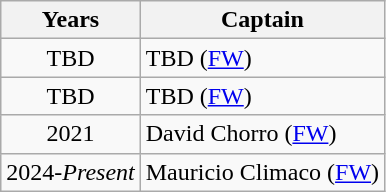<table class="wikitable">
<tr>
<th>Years</th>
<th>Captain</th>
</tr>
<tr>
<td align=center>TBD</td>
<td> TBD (<a href='#'>FW</a>)</td>
</tr>
<tr>
<td align=center>TBD</td>
<td> TBD (<a href='#'>FW</a>)</td>
</tr>
<tr>
<td align=center>2021</td>
<td> David Chorro (<a href='#'>FW</a>)</td>
</tr>
<tr>
<td align=center>2024-<em>Present</em></td>
<td> Mauricio Climaco (<a href='#'>FW</a>)</td>
</tr>
</table>
